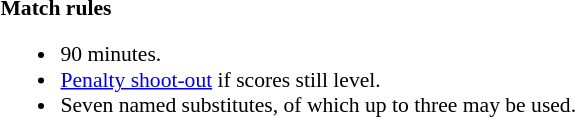<table width=100% style="font-size:90%">
<tr>
<td><br><strong>Match rules</strong><ul><li>90 minutes.</li><li><a href='#'>Penalty shoot-out</a> if scores still level.</li><li>Seven named substitutes, of which up to three may be used.</li></ul></td>
</tr>
</table>
